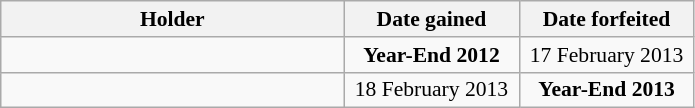<table class="wikitable" style="font-size:90%">
<tr>
<th style="width:222px;">Holder</th>
<th style="width:110px;">Date gained</th>
<th style="width:110px;">Date forfeited</th>
</tr>
<tr>
<td></td>
<td style="text-align:center;"><strong>Year-End 2012</strong></td>
<td style="text-align:center;">17 February 2013</td>
</tr>
<tr>
<td></td>
<td style="text-align:center;">18 February 2013</td>
<td style="text-align:center;"><strong>Year-End 2013</strong></td>
</tr>
</table>
